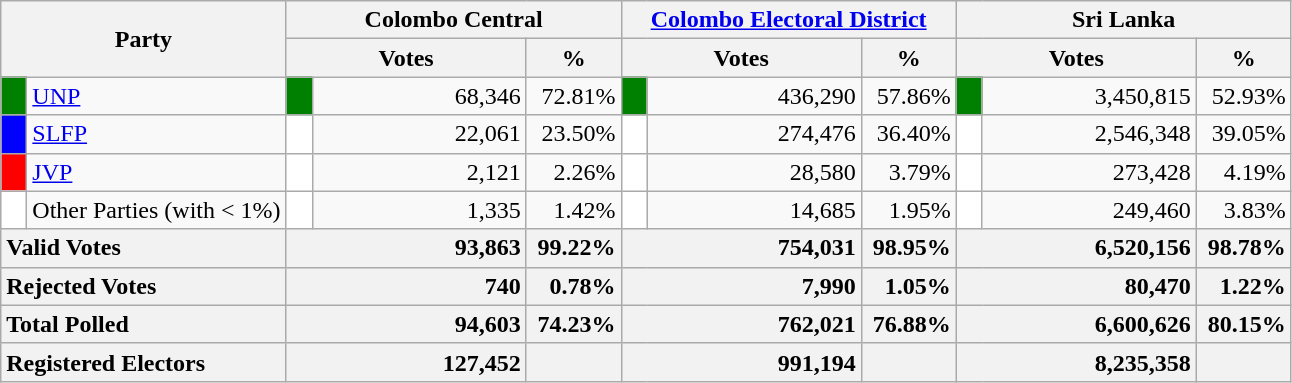<table class="wikitable">
<tr>
<th colspan="2" width="144px"rowspan="2">Party</th>
<th colspan="3" width="216px">Colombo Central</th>
<th colspan="3" width="216px"><a href='#'>Colombo Electoral District</a></th>
<th colspan="3" width="216px">Sri Lanka</th>
</tr>
<tr>
<th colspan="2" width="144px">Votes</th>
<th>%</th>
<th colspan="2" width="144px">Votes</th>
<th>%</th>
<th colspan="2" width="144px">Votes</th>
<th>%</th>
</tr>
<tr>
<td style="background-color:green;" width="10px"></td>
<td style="text-align:left;"><a href='#'>UNP</a></td>
<td style="background-color:green;" width="10px"></td>
<td style="text-align:right;">68,346</td>
<td style="text-align:right;">72.81%</td>
<td style="background-color:green;" width="10px"></td>
<td style="text-align:right;">436,290</td>
<td style="text-align:right;">57.86%</td>
<td style="background-color:green;" width="10px"></td>
<td style="text-align:right;">3,450,815</td>
<td style="text-align:right;">52.93%</td>
</tr>
<tr>
<td style="background-color:blue;" width="10px"></td>
<td style="text-align:left;"><a href='#'>SLFP</a></td>
<td style="background-color:white;" width="10px"></td>
<td style="text-align:right;">22,061</td>
<td style="text-align:right;">23.50%</td>
<td style="background-color:white;" width="10px"></td>
<td style="text-align:right;">274,476</td>
<td style="text-align:right;">36.40%</td>
<td style="background-color:white;" width="10px"></td>
<td style="text-align:right;">2,546,348</td>
<td style="text-align:right;">39.05%</td>
</tr>
<tr>
<td style="background-color:red;" width="10px"></td>
<td style="text-align:left;"><a href='#'>JVP</a></td>
<td style="background-color:white;" width="10px"></td>
<td style="text-align:right;">2,121</td>
<td style="text-align:right;">2.26%</td>
<td style="background-color:white;" width="10px"></td>
<td style="text-align:right;">28,580</td>
<td style="text-align:right;">3.79%</td>
<td style="background-color:white;" width="10px"></td>
<td style="text-align:right;">273,428</td>
<td style="text-align:right;">4.19%</td>
</tr>
<tr>
<td style="background-color:white;" width="10px"></td>
<td style="text-align:left;">Other Parties (with < 1%)</td>
<td style="background-color:white;" width="10px"></td>
<td style="text-align:right;">1,335</td>
<td style="text-align:right;">1.42%</td>
<td style="background-color:white;" width="10px"></td>
<td style="text-align:right;">14,685</td>
<td style="text-align:right;">1.95%</td>
<td style="background-color:white;" width="10px"></td>
<td style="text-align:right;">249,460</td>
<td style="text-align:right;">3.83%</td>
</tr>
<tr>
<th colspan="2" width="144px"style="text-align:left;">Valid Votes</th>
<th style="text-align:right;"colspan="2" width="144px">93,863</th>
<th style="text-align:right;">99.22%</th>
<th style="text-align:right;"colspan="2" width="144px">754,031</th>
<th style="text-align:right;">98.95%</th>
<th style="text-align:right;"colspan="2" width="144px">6,520,156</th>
<th style="text-align:right;">98.78%</th>
</tr>
<tr>
<th colspan="2" width="144px"style="text-align:left;">Rejected Votes</th>
<th style="text-align:right;"colspan="2" width="144px">740</th>
<th style="text-align:right;">0.78%</th>
<th style="text-align:right;"colspan="2" width="144px">7,990</th>
<th style="text-align:right;">1.05%</th>
<th style="text-align:right;"colspan="2" width="144px">80,470</th>
<th style="text-align:right;">1.22%</th>
</tr>
<tr>
<th colspan="2" width="144px"style="text-align:left;">Total Polled</th>
<th style="text-align:right;"colspan="2" width="144px">94,603</th>
<th style="text-align:right;">74.23%</th>
<th style="text-align:right;"colspan="2" width="144px">762,021</th>
<th style="text-align:right;">76.88%</th>
<th style="text-align:right;"colspan="2" width="144px">6,600,626</th>
<th style="text-align:right;">80.15%</th>
</tr>
<tr>
<th colspan="2" width="144px"style="text-align:left;">Registered Electors</th>
<th style="text-align:right;"colspan="2" width="144px">127,452</th>
<th></th>
<th style="text-align:right;"colspan="2" width="144px">991,194</th>
<th></th>
<th style="text-align:right;"colspan="2" width="144px">8,235,358</th>
<th></th>
</tr>
</table>
